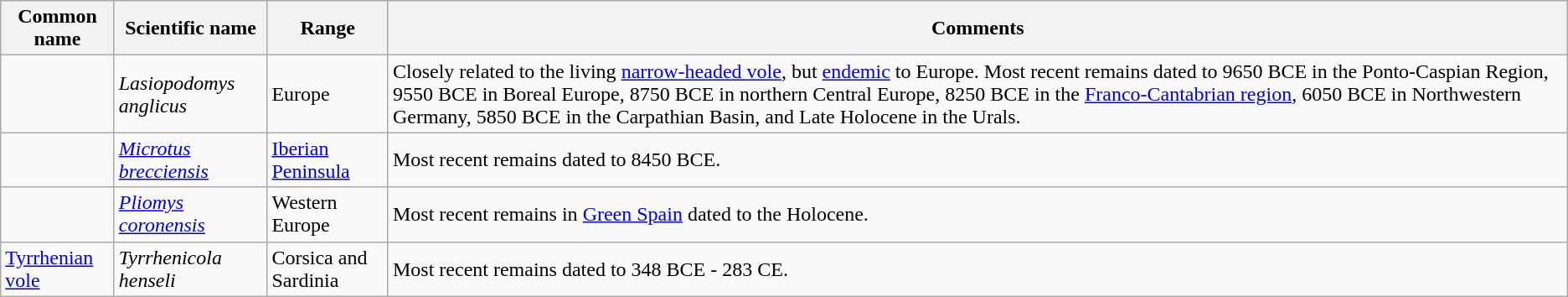<table class="wikitable">
<tr>
<th>Common name</th>
<th>Scientific name</th>
<th>Range</th>
<th class="unsortable">Comments</th>
</tr>
<tr>
<td></td>
<td><em>Lasiopodomys anglicus</em></td>
<td>Europe</td>
<td>Closely related to the living <a href='#'>narrow-headed vole</a>, but <a href='#'>endemic</a> to Europe. Most recent remains dated to 9650 BCE in the Ponto-Caspian Region, 9550 BCE in Boreal Europe, 8750 BCE in northern Central Europe, 8250 BCE in the <a href='#'>Franco-Cantabrian region</a>, 6050 BCE in Northwestern Germany, 5850 BCE in the Carpathian Basin, and Late Holocene in the Urals.</td>
</tr>
<tr>
<td></td>
<td><em><a href='#'>Microtus brecciensis</a></em></td>
<td><a href='#'>Iberian Peninsula</a></td>
<td>Most recent remains dated to 8450 BCE.</td>
</tr>
<tr>
<td></td>
<td><em><a href='#'>Pliomys coronensis</a></em></td>
<td>Western Europe</td>
<td>Most recent remains in <a href='#'>Green Spain</a> dated to the Holocene.</td>
</tr>
<tr>
<td><a href='#'>Tyrrhenian vole</a></td>
<td><em>Tyrrhenicola henseli</em></td>
<td>Corsica and Sardinia</td>
<td>Most recent remains dated to 348 BCE - 283 CE.</td>
</tr>
</table>
